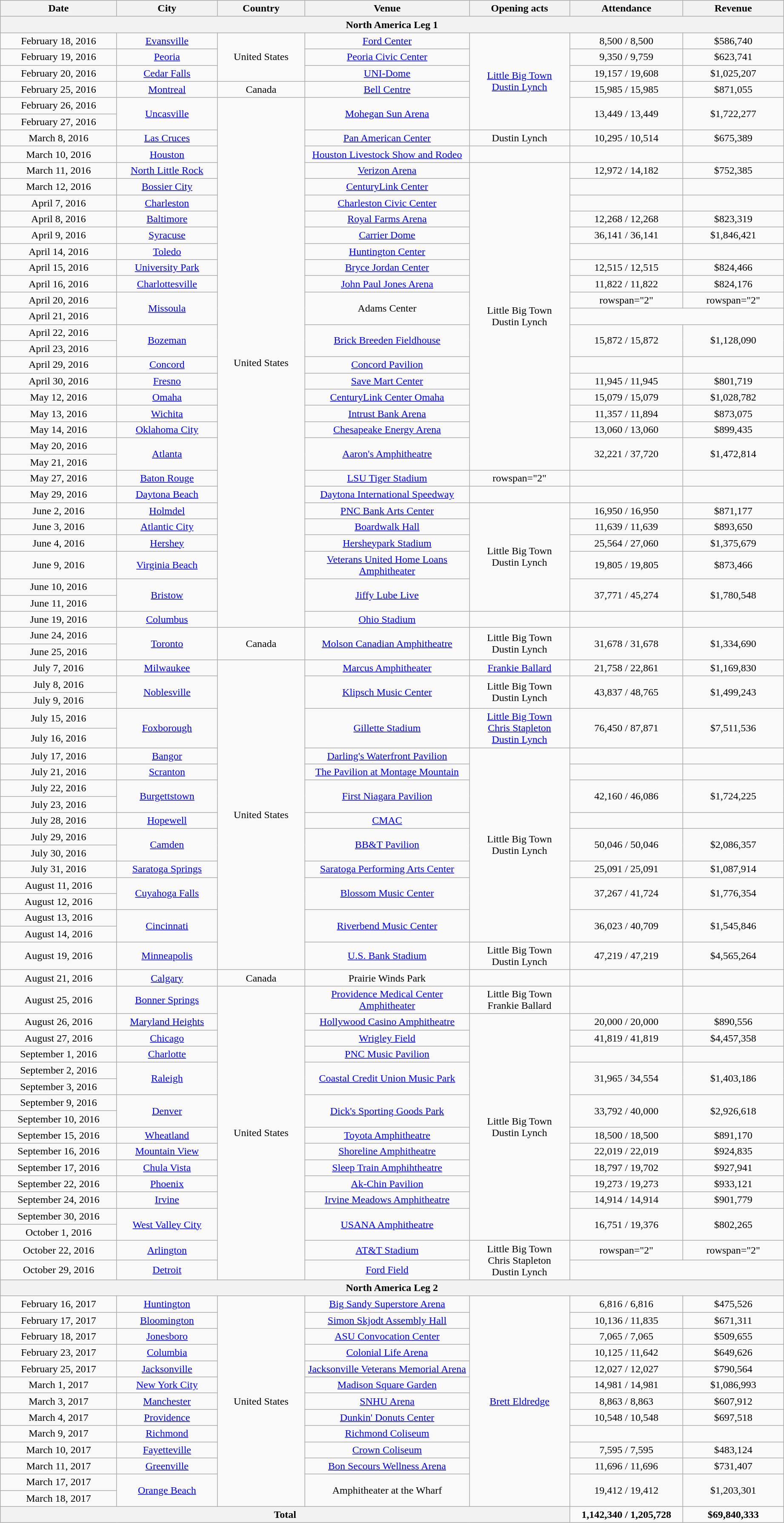<table class="wikitable" style="text-align:center;">
<tr>
<th style="width:175px;">Date</th>
<th style="width:150px;">City</th>
<th style="width:130px;">Country</th>
<th style="width:250px;">Venue</th>
<th style="width:150px;">Opening acts</th>
<th style="width:170px;">Attendance</th>
<th style="width:150px;">Revenue</th>
</tr>
<tr>
<th colspan="7">North America Leg 1</th>
</tr>
<tr>
<td>February 18, 2016</td>
<td><a href='#'>Evansville</a></td>
<td rowspan="3">United States</td>
<td><a href='#'>Ford Center</a></td>
<td rowspan="6"><a href='#'>Little Big Town</a><br><a href='#'>Dustin Lynch</a></td>
<td>8,500 / 8,500</td>
<td>$586,740</td>
</tr>
<tr>
<td>February 19, 2016</td>
<td><a href='#'>Peoria</a></td>
<td><a href='#'>Peoria Civic Center</a></td>
<td>9,350 / 9,759</td>
<td>$623,741</td>
</tr>
<tr>
<td>February 20, 2016</td>
<td><a href='#'>Cedar Falls</a></td>
<td><a href='#'>UNI-Dome</a></td>
<td>19,157 / 19,608</td>
<td>$1,025,207</td>
</tr>
<tr>
<td>February 25, 2016</td>
<td><a href='#'>Montreal</a></td>
<td>Canada</td>
<td><a href='#'>Bell Centre</a></td>
<td>15,985 / 15,985</td>
<td>$871,055</td>
</tr>
<tr>
<td>February 26, 2016</td>
<td rowspan="2"><a href='#'>Uncasville</a></td>
<td rowspan="32">United States</td>
<td rowspan="2"><a href='#'>Mohegan Sun Arena</a></td>
<td rowspan="2">13,449 / 13,449</td>
<td rowspan="2">$1,722,277</td>
</tr>
<tr>
<td>February 27, 2016</td>
</tr>
<tr>
<td>March 8, 2016</td>
<td><a href='#'>Las Cruces</a></td>
<td><a href='#'>Pan American Center</a></td>
<td>Dustin Lynch</td>
<td>10,295 / 10,514</td>
<td>$675,389</td>
</tr>
<tr>
<td>March 10, 2016</td>
<td><a href='#'>Houston</a></td>
<td><a href='#'>Houston Livestock Show and Rodeo</a></td>
<td></td>
<td></td>
<td></td>
</tr>
<tr>
<td>March 11, 2016</td>
<td><a href='#'>North Little Rock</a></td>
<td><a href='#'>Verizon Arena</a></td>
<td rowspan="19">Little Big Town<br>Dustin Lynch</td>
<td>12,972 / 14,182</td>
<td>$752,385</td>
</tr>
<tr>
<td>March 12, 2016</td>
<td><a href='#'>Bossier City</a></td>
<td><a href='#'>CenturyLink Center</a></td>
<td></td>
<td></td>
</tr>
<tr>
<td>April 7, 2016</td>
<td><a href='#'>Charleston</a></td>
<td><a href='#'>Charleston Civic Center</a></td>
<td></td>
<td></td>
</tr>
<tr>
<td>April 8, 2016</td>
<td><a href='#'>Baltimore</a></td>
<td><a href='#'>Royal Farms Arena</a></td>
<td>12,268 / 12,268</td>
<td>$823,319</td>
</tr>
<tr>
<td>April 9, 2016</td>
<td><a href='#'>Syracuse</a></td>
<td><a href='#'>Carrier Dome</a></td>
<td>36,141 / 36,141</td>
<td>$1,846,421</td>
</tr>
<tr>
<td>April 14, 2016</td>
<td><a href='#'>Toledo</a></td>
<td><a href='#'>Huntington Center</a></td>
<td></td>
<td></td>
</tr>
<tr>
<td>April 15, 2016</td>
<td><a href='#'>University Park</a></td>
<td><a href='#'>Bryce Jordan Center</a></td>
<td>12,515 / 12,515</td>
<td>$824,466</td>
</tr>
<tr>
<td>April 16, 2016</td>
<td><a href='#'>Charlottesville</a></td>
<td><a href='#'>John Paul Jones Arena</a></td>
<td>11,822 / 11,822</td>
<td>$824,176</td>
</tr>
<tr>
<td>April 20, 2016</td>
<td rowspan="2"><a href='#'>Missoula</a></td>
<td rowspan="2">Adams Center</td>
<td>rowspan="2" </td>
<td>rowspan="2" </td>
</tr>
<tr>
<td>April 21, 2016</td>
</tr>
<tr>
<td>April 22, 2016</td>
<td rowspan="2"><a href='#'>Bozeman</a></td>
<td rowspan="2"><a href='#'>Brick Breeden Fieldhouse</a></td>
<td rowspan="2">15,872 / 15,872</td>
<td rowspan="2">$1,128,090</td>
</tr>
<tr>
<td>April 23, 2016</td>
</tr>
<tr>
<td>April 29, 2016</td>
<td><a href='#'>Concord</a></td>
<td><a href='#'>Concord Pavilion</a></td>
<td></td>
<td></td>
</tr>
<tr>
<td>April 30, 2016</td>
<td><a href='#'>Fresno</a></td>
<td><a href='#'>Save Mart Center</a></td>
<td>11,945 / 11,945</td>
<td>$801,719</td>
</tr>
<tr>
<td>May 12, 2016</td>
<td><a href='#'>Omaha</a></td>
<td><a href='#'>CenturyLink Center Omaha</a></td>
<td>15,079 / 15,079</td>
<td>$1,028,782</td>
</tr>
<tr>
<td>May 13, 2016</td>
<td><a href='#'>Wichita</a></td>
<td><a href='#'>Intrust Bank Arena</a></td>
<td>11,357 / 11,894</td>
<td>$873,075</td>
</tr>
<tr>
<td>May 14, 2016</td>
<td><a href='#'>Oklahoma City</a></td>
<td><a href='#'>Chesapeake Energy Arena</a></td>
<td>13,060 / 13,060</td>
<td>$899,435</td>
</tr>
<tr>
<td>May 20, 2016</td>
<td rowspan="2"><a href='#'>Atlanta</a></td>
<td rowspan="2"><a href='#'>Aaron's Amphitheatre</a></td>
<td rowspan="2">32,221 / 37,720</td>
<td rowspan="2">$1,472,814</td>
</tr>
<tr>
<td>May 21, 2016</td>
</tr>
<tr>
<td>May 27, 2016</td>
<td><a href='#'>Baton Rouge</a></td>
<td><a href='#'>LSU Tiger Stadium</a></td>
<td>rowspan="2" </td>
<td></td>
<td></td>
</tr>
<tr>
<td>May 29, 2016</td>
<td><a href='#'>Daytona Beach</a></td>
<td><a href='#'>Daytona International Speedway</a></td>
<td></td>
<td></td>
</tr>
<tr>
<td>June 2, 2016</td>
<td><a href='#'>Holmdel</a></td>
<td><a href='#'>PNC Bank Arts Center</a></td>
<td rowspan="6">Little Big Town<br>Dustin Lynch</td>
<td>16,950 / 16,950</td>
<td>$871,177</td>
</tr>
<tr>
<td>June 3, 2016</td>
<td><a href='#'>Atlantic City</a></td>
<td><a href='#'>Boardwalk Hall</a></td>
<td>11,639 / 11,639</td>
<td>$893,650</td>
</tr>
<tr>
<td>June 4, 2016</td>
<td><a href='#'>Hershey</a></td>
<td><a href='#'>Hersheypark Stadium</a></td>
<td>25,564 / 27,060</td>
<td>$1,375,679</td>
</tr>
<tr>
<td>June 9, 2016</td>
<td><a href='#'>Virginia Beach</a></td>
<td><a href='#'>Veterans United Home Loans Amphitheater</a></td>
<td>19,805 / 19,805</td>
<td>$873,466</td>
</tr>
<tr>
<td>June 10, 2016</td>
<td rowspan="2"><a href='#'>Bristow</a></td>
<td rowspan="2"><a href='#'>Jiffy Lube Live</a></td>
<td rowspan="2">37,771 / 45,274</td>
<td rowspan="2">$1,780,548</td>
</tr>
<tr>
<td>June 11, 2016</td>
</tr>
<tr>
<td>June 19, 2016</td>
<td><a href='#'>Columbus</a></td>
<td><a href='#'>Ohio Stadium</a></td>
<td></td>
<td></td>
<td></td>
</tr>
<tr>
<td>June 24, 2016</td>
<td rowspan="2"><a href='#'>Toronto</a></td>
<td rowspan="2">Canada</td>
<td rowspan="2"><a href='#'>Molson Canadian Amphitheatre</a></td>
<td rowspan="2">Little Big Town<br>Dustin Lynch</td>
<td rowspan="2">31,678 / 31,678</td>
<td rowspan="2">$1,334,690</td>
</tr>
<tr>
<td>June 25, 2016</td>
</tr>
<tr>
<td>July 7, 2016 </td>
<td><a href='#'>Milwaukee</a></td>
<td rowspan="18">United States</td>
<td><a href='#'>Marcus Amphitheater</a></td>
<td><a href='#'>Frankie Ballard</a></td>
<td>21,758 / 22,861</td>
<td>$1,169,830</td>
</tr>
<tr>
<td>July 8, 2016</td>
<td rowspan="2"><a href='#'>Noblesville</a></td>
<td rowspan="2"><a href='#'>Klipsch Music Center</a></td>
<td rowspan="2">Little Big Town<br>Dustin Lynch</td>
<td rowspan="2">43,837 / 48,765</td>
<td rowspan="2">$1,499,243</td>
</tr>
<tr>
<td>July 9, 2016</td>
</tr>
<tr>
<td>July 15, 2016</td>
<td rowspan="2"><a href='#'>Foxborough</a></td>
<td rowspan="2"><a href='#'>Gillette Stadium</a></td>
<td rowspan="2"><a href='#'>Little Big Town</a><br><a href='#'>Chris Stapleton</a><br><a href='#'>Dustin Lynch</a></td>
<td rowspan="2">76,450 / 87,871</td>
<td rowspan="2">$7,511,536</td>
</tr>
<tr>
<td>July 16, 2016</td>
</tr>
<tr>
<td>July 17, 2016</td>
<td><a href='#'>Bangor</a></td>
<td><a href='#'>Darling's Waterfront Pavilion</a></td>
<td rowspan="12">Little Big Town<br>Dustin Lynch</td>
<td></td>
<td></td>
</tr>
<tr>
<td>July 21, 2016</td>
<td><a href='#'>Scranton</a></td>
<td><a href='#'>The Pavilion at Montage Mountain</a></td>
<td></td>
<td></td>
</tr>
<tr>
<td>July 22, 2016</td>
<td rowspan="2"><a href='#'>Burgettstown</a></td>
<td rowspan="2"><a href='#'>First Niagara Pavilion</a></td>
<td rowspan="2">42,160 / 46,086</td>
<td rowspan="2">$1,724,225</td>
</tr>
<tr>
<td>July 23, 2016</td>
</tr>
<tr>
<td>July 28, 2016</td>
<td><a href='#'>Hopewell</a></td>
<td><a href='#'>CMAC</a></td>
<td></td>
<td></td>
</tr>
<tr>
<td>July 29, 2016</td>
<td rowspan="2"><a href='#'>Camden</a></td>
<td rowspan="2"><a href='#'>BB&T Pavilion</a></td>
<td rowspan="2">50,046 / 50,046</td>
<td rowspan="2">$2,086,357</td>
</tr>
<tr>
<td>July 30, 2016</td>
</tr>
<tr>
<td>July 31, 2016</td>
<td><a href='#'>Saratoga Springs</a></td>
<td><a href='#'>Saratoga Performing Arts Center</a></td>
<td>25,091 / 25,091</td>
<td>$1,087,914</td>
</tr>
<tr>
<td>August 11, 2016</td>
<td rowspan="2"><a href='#'>Cuyahoga Falls</a></td>
<td rowspan="2"><a href='#'>Blossom Music Center</a></td>
<td rowspan="2">37,267 / 41,724</td>
<td rowspan="2">$1,776,354</td>
</tr>
<tr>
<td>August 12, 2016</td>
</tr>
<tr>
<td>August 13, 2016</td>
<td rowspan="2"><a href='#'>Cincinnati</a></td>
<td rowspan="2"><a href='#'>Riverbend Music Center</a></td>
<td rowspan="2">36,023 / 40,709</td>
<td rowspan="2">$1,545,846</td>
</tr>
<tr>
<td>August 14, 2016</td>
</tr>
<tr>
<td>August 19, 2016</td>
<td><a href='#'>Minneapolis</a></td>
<td><a href='#'>U.S. Bank Stadium</a></td>
<td>Little Big Town<br>Dustin Lynch</td>
<td>47,219 / 47,219</td>
<td>$4,565,264</td>
</tr>
<tr>
<td>August 21, 2016</td>
<td><a href='#'>Calgary</a></td>
<td>Canada</td>
<td>Prairie Winds Park</td>
<td></td>
<td></td>
<td></td>
</tr>
<tr>
<td>August 25, 2016</td>
<td><a href='#'>Bonner Springs</a></td>
<td rowspan="17">United States</td>
<td><a href='#'>Providence Medical Center Amphitheater</a></td>
<td>Little Big Town<br>Frankie Ballard</td>
<td></td>
<td></td>
</tr>
<tr>
<td>August 26, 2016</td>
<td><a href='#'>Maryland Heights</a></td>
<td><a href='#'>Hollywood Casino Amphitheatre</a></td>
<td rowspan="14">Little Big Town<br>Dustin Lynch</td>
<td>20,000 / 20,000</td>
<td>$890,556</td>
</tr>
<tr>
<td>August 27, 2016</td>
<td><a href='#'>Chicago</a></td>
<td><a href='#'>Wrigley Field</a></td>
<td>41,819 / 41,819</td>
<td>$4,457,358</td>
</tr>
<tr>
<td>September 1, 2016</td>
<td><a href='#'>Charlotte</a></td>
<td><a href='#'>PNC Music Pavilion</a></td>
<td></td>
<td></td>
</tr>
<tr>
<td>September 2, 2016</td>
<td rowspan="2"><a href='#'>Raleigh</a></td>
<td rowspan="2"><a href='#'>Coastal Credit Union Music Park</a></td>
<td rowspan="2">31,965 / 34,554</td>
<td rowspan="2">$1,403,186</td>
</tr>
<tr>
<td>September 3, 2016</td>
</tr>
<tr>
<td>September 9, 2016</td>
<td rowspan="2"><a href='#'>Denver</a></td>
<td rowspan="2"><a href='#'>Dick's Sporting Goods Park</a></td>
<td rowspan="2">33,792 / 40,000</td>
<td rowspan="2">$2,926,618</td>
</tr>
<tr>
<td>September 10, 2016</td>
</tr>
<tr>
<td>September 15, 2016</td>
<td><a href='#'>Wheatland</a></td>
<td><a href='#'>Toyota Amphitheatre</a></td>
<td>18,500 / 18,500</td>
<td>$891,170</td>
</tr>
<tr>
<td>September 16, 2016</td>
<td><a href='#'>Mountain View</a></td>
<td><a href='#'>Shoreline Amphitheatre</a></td>
<td>22,019 / 22,019</td>
<td>$924,835</td>
</tr>
<tr>
<td>September 17, 2016</td>
<td><a href='#'>Chula Vista</a></td>
<td><a href='#'>Sleep Train Amphihtheatre</a></td>
<td>18,797 / 19,702</td>
<td>$927,941</td>
</tr>
<tr>
<td>September 22, 2016</td>
<td><a href='#'>Phoenix</a></td>
<td><a href='#'>Ak-Chin Pavilion</a></td>
<td>19,273 / 19,273</td>
<td>$933,121</td>
</tr>
<tr>
<td>September 24, 2016</td>
<td><a href='#'>Irvine</a></td>
<td><a href='#'>Irvine Meadows Amphitheatre</a></td>
<td>14,914 / 14,914</td>
<td>$901,779</td>
</tr>
<tr>
<td>September 30, 2016</td>
<td rowspan="2"><a href='#'>West Valley City</a></td>
<td rowspan="2"><a href='#'>USANA Amphitheatre</a></td>
<td rowspan="2">16,751 / 19,376</td>
<td rowspan="2">$802,265</td>
</tr>
<tr>
<td>October 1, 2016</td>
</tr>
<tr>
<td>October 22, 2016</td>
<td><a href='#'>Arlington</a></td>
<td><a href='#'>AT&T Stadium</a></td>
<td rowspan="2">Little Big Town<br>Chris Stapleton<br>Dustin Lynch</td>
<td>rowspan="2" </td>
<td>rowspan="2" </td>
</tr>
<tr>
<td>October 29, 2016</td>
<td><a href='#'>Detroit</a></td>
<td><a href='#'>Ford Field</a></td>
</tr>
<tr>
<th colspan="7">North America Leg 2</th>
</tr>
<tr>
<td>February 16, 2017</td>
<td><a href='#'>Huntington</a></td>
<td rowspan="13">United States</td>
<td><a href='#'>Big Sandy Superstore Arena</a></td>
<td rowspan="13"><a href='#'>Brett Eldredge</a></td>
<td>6,816 / 6,816</td>
<td>$475,526</td>
</tr>
<tr>
<td>February 17, 2017</td>
<td><a href='#'>Bloomington</a></td>
<td><a href='#'>Simon Skjodt Assembly Hall</a></td>
<td>10,136 / 11,835</td>
<td>$671,311</td>
</tr>
<tr>
<td>February 18, 2017</td>
<td><a href='#'>Jonesboro</a></td>
<td><a href='#'>ASU Convocation Center</a></td>
<td>7,065 / 7,065</td>
<td>$509,655</td>
</tr>
<tr>
<td>February 23, 2017</td>
<td><a href='#'>Columbia</a></td>
<td><a href='#'>Colonial Life Arena</a></td>
<td>10,125 / 11,642</td>
<td>$649,626</td>
</tr>
<tr>
<td>February 25, 2017</td>
<td><a href='#'>Jacksonville</a></td>
<td><a href='#'>Jacksonville Veterans Memorial Arena</a></td>
<td>12,027 / 12,027</td>
<td>$790,564</td>
</tr>
<tr>
<td>March 1, 2017</td>
<td><a href='#'>New York City</a></td>
<td><a href='#'>Madison Square Garden</a></td>
<td>14,981 / 14,981</td>
<td>$1,086,993</td>
</tr>
<tr>
<td>March 3, 2017</td>
<td><a href='#'>Manchester</a></td>
<td><a href='#'>SNHU Arena</a></td>
<td>8,863 / 8,863</td>
<td>$607,912</td>
</tr>
<tr>
<td>March 4, 2017</td>
<td><a href='#'>Providence</a></td>
<td><a href='#'>Dunkin' Donuts Center</a></td>
<td>10,548 / 10,548</td>
<td>$697,518</td>
</tr>
<tr>
<td>March 9, 2017</td>
<td><a href='#'>Richmond</a></td>
<td><a href='#'>Richmond Coliseum</a></td>
<td></td>
<td></td>
</tr>
<tr>
<td>March 10, 2017</td>
<td><a href='#'>Fayetteville</a></td>
<td><a href='#'>Crown Coliseum</a></td>
<td>7,595 / 7,595</td>
<td>$483,124</td>
</tr>
<tr>
<td>March 11, 2017</td>
<td><a href='#'>Greenville</a></td>
<td><a href='#'>Bon Secours Wellness Arena</a></td>
<td>11,696 / 11,696</td>
<td>$731,407</td>
</tr>
<tr>
<td>March 17, 2017</td>
<td rowspan="2"><a href='#'>Orange Beach</a></td>
<td rowspan="2">Amphitheater at the Wharf</td>
<td rowspan="2">19,412 / 19,412</td>
<td rowspan="2">$1,203,301</td>
</tr>
<tr>
<td>March 18, 2017</td>
</tr>
<tr>
<th colspan="5">Total</th>
<td><strong>1,142,340 / 1,205,728</strong></td>
<td><strong>$69,840,333</strong></td>
</tr>
</table>
